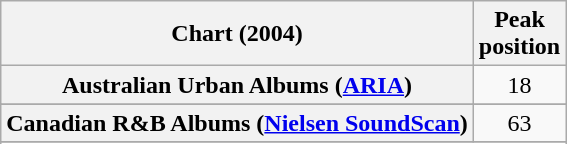<table class="wikitable sortable plainrowheaders" style="text-align:center">
<tr>
<th scope="col">Chart (2004)</th>
<th scope="col">Peak<br>position</th>
</tr>
<tr>
<th scope="row">Australian Urban Albums (<a href='#'>ARIA</a>)</th>
<td>18</td>
</tr>
<tr>
</tr>
<tr>
<th scope="row">Canadian R&B Albums (<a href='#'>Nielsen SoundScan</a>)</th>
<td>63</td>
</tr>
<tr>
</tr>
<tr>
</tr>
<tr>
</tr>
<tr>
</tr>
<tr>
</tr>
<tr>
</tr>
<tr>
</tr>
</table>
